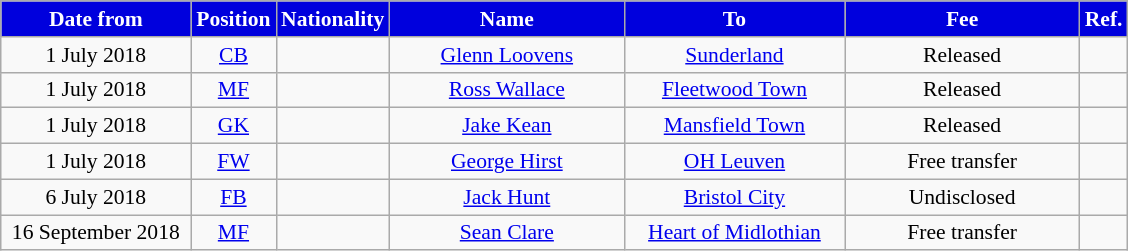<table class="wikitable"  style="text-align:center; font-size:90%; ">
<tr>
<th style="background:#00d; color:#fff; width:120px;">Date from</th>
<th style="background:#00d; color:#fff; width:50px;">Position</th>
<th style="background:#00d; color:#fff; width:50px;">Nationality</th>
<th style="background:#00d; color:#fff; width:150px;">Name</th>
<th style="background:#00d; color:#fff; width:140px;">To</th>
<th style="background:#00d; color:#fff; width:150px;">Fee</th>
<th style="background:#00d; color:#fff; width:25px;">Ref.</th>
</tr>
<tr>
<td>1 July 2018</td>
<td><a href='#'>CB</a></td>
<td></td>
<td><a href='#'>Glenn Loovens</a></td>
<td> <a href='#'>Sunderland</a></td>
<td>Released</td>
<td></td>
</tr>
<tr>
<td>1 July 2018</td>
<td><a href='#'>MF</a></td>
<td></td>
<td><a href='#'>Ross Wallace</a></td>
<td> <a href='#'>Fleetwood Town</a></td>
<td>Released</td>
<td></td>
</tr>
<tr>
<td>1 July 2018</td>
<td><a href='#'>GK</a></td>
<td></td>
<td><a href='#'>Jake Kean</a></td>
<td> <a href='#'>Mansfield Town</a></td>
<td>Released</td>
<td></td>
</tr>
<tr>
<td>1 July 2018</td>
<td><a href='#'>FW</a></td>
<td></td>
<td><a href='#'>George Hirst</a></td>
<td> <a href='#'>OH Leuven</a></td>
<td>Free transfer</td>
<td></td>
</tr>
<tr>
<td>6 July 2018</td>
<td><a href='#'>FB</a></td>
<td></td>
<td><a href='#'>Jack Hunt</a></td>
<td> <a href='#'>Bristol City</a></td>
<td>Undisclosed</td>
<td></td>
</tr>
<tr>
<td>16 September 2018</td>
<td><a href='#'>MF</a></td>
<td></td>
<td><a href='#'>Sean Clare</a></td>
<td> <a href='#'>Heart of Midlothian</a></td>
<td>Free transfer</td>
<td></td>
</tr>
</table>
